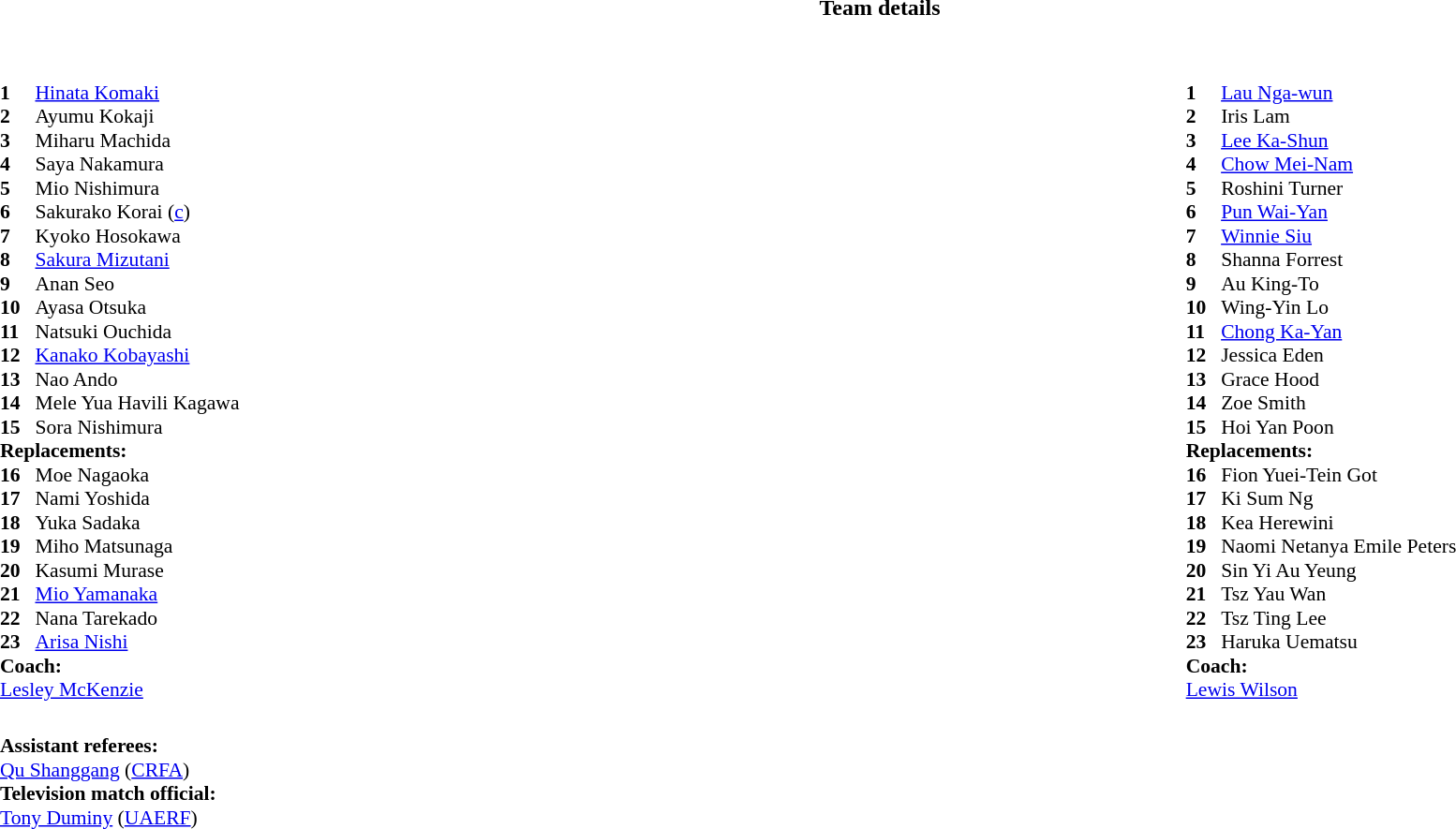<table border="0" style="width:100%;" class="collapsible collapsed">
<tr>
<th>Team details</th>
</tr>
<tr>
<td><br><table width="100%">
<tr>
<td style="vertical-align:top; width:50%"><br><table style="font-size: 90%" cellspacing="0" cellpadding="0">
<tr>
<th width="25"></th>
<th></th>
</tr>
<tr>
<td><strong>1</strong></td>
<td><a href='#'>Hinata Komaki</a></td>
</tr>
<tr>
<td><strong>2</strong></td>
<td>Ayumu Kokaji</td>
</tr>
<tr>
<td><strong>3</strong></td>
<td>Miharu Machida</td>
</tr>
<tr>
<td><strong>4</strong></td>
<td>Saya Nakamura</td>
</tr>
<tr>
<td><strong>5</strong></td>
<td>Mio Nishimura</td>
</tr>
<tr>
<td><strong>6</strong></td>
<td>Sakurako Korai (<a href='#'>c</a>)</td>
</tr>
<tr>
<td><strong>7</strong></td>
<td>Kyoko Hosokawa</td>
</tr>
<tr>
<td><strong>8</strong></td>
<td><a href='#'>Sakura Mizutani</a></td>
</tr>
<tr>
<td><strong>9</strong></td>
<td>Anan Seo</td>
</tr>
<tr>
<td><strong>10</strong></td>
<td>Ayasa Otsuka</td>
</tr>
<tr>
<td><strong>11</strong></td>
<td>Natsuki Ouchida</td>
</tr>
<tr>
<td><strong>12</strong></td>
<td><a href='#'>Kanako Kobayashi</a></td>
</tr>
<tr>
<td><strong>13</strong></td>
<td>Nao Ando</td>
</tr>
<tr>
<td><strong>14</strong></td>
<td>Mele Yua Havili Kagawa</td>
</tr>
<tr>
<td><strong>15</strong></td>
<td>Sora Nishimura</td>
</tr>
<tr>
<td colspan="2"><strong>Replacements:</strong></td>
</tr>
<tr>
<td><strong>16</strong></td>
<td>Moe Nagaoka</td>
</tr>
<tr>
<td><strong>17</strong></td>
<td>Nami Yoshida</td>
</tr>
<tr>
<td><strong>18</strong></td>
<td>Yuka Sadaka</td>
</tr>
<tr>
<td><strong>19</strong></td>
<td>Miho Matsunaga</td>
</tr>
<tr>
<td><strong>20</strong></td>
<td>Kasumi Murase</td>
</tr>
<tr>
<td><strong>21</strong></td>
<td><a href='#'>Mio Yamanaka</a></td>
</tr>
<tr>
<td><strong>22</strong></td>
<td>Nana Tarekado</td>
</tr>
<tr>
<td><strong>23</strong></td>
<td><a href='#'>Arisa Nishi</a></td>
</tr>
<tr>
<td colspan="2"><strong>Coach:</strong></td>
</tr>
<tr>
<td colspan="2"> <a href='#'>Lesley McKenzie</a></td>
</tr>
</table>
</td>
<td style="vertical-align:top; width:50%"><br><table style="font-size: 90%" cellspacing="0" cellpadding="0"  align="center">
<tr>
<th width="25"></th>
<th></th>
</tr>
<tr>
<td><strong>1</strong></td>
<td><a href='#'>Lau Nga-wun</a></td>
</tr>
<tr>
<td><strong>2</strong></td>
<td>Iris Lam</td>
</tr>
<tr>
<td><strong>3</strong></td>
<td><a href='#'>Lee Ka-Shun</a></td>
</tr>
<tr>
<td><strong>4</strong></td>
<td><a href='#'>Chow Mei-Nam</a></td>
</tr>
<tr>
<td><strong>5</strong></td>
<td>Roshini Turner</td>
</tr>
<tr>
<td><strong>6</strong></td>
<td><a href='#'>Pun Wai-Yan</a></td>
</tr>
<tr>
<td><strong>7</strong></td>
<td><a href='#'>Winnie Siu</a></td>
</tr>
<tr>
<td><strong>8</strong></td>
<td>Shanna Forrest</td>
</tr>
<tr>
<td><strong>9</strong></td>
<td>Au King-To</td>
</tr>
<tr>
<td><strong>10</strong></td>
<td>Wing-Yin Lo</td>
</tr>
<tr>
<td><strong>11</strong></td>
<td><a href='#'>Chong Ka-Yan</a></td>
</tr>
<tr>
<td><strong>12</strong></td>
<td>Jessica Eden</td>
</tr>
<tr>
<td><strong>13</strong></td>
<td>Grace Hood</td>
</tr>
<tr>
<td><strong>14</strong></td>
<td>Zoe Smith</td>
</tr>
<tr>
<td><strong>15</strong></td>
<td>Hoi Yan Poon</td>
</tr>
<tr>
<td colspan="2"><strong>Replacements:</strong></td>
</tr>
<tr>
<td><strong>16</strong></td>
<td>Fion Yuei-Tein Got</td>
</tr>
<tr>
<td><strong>17</strong></td>
<td>Ki Sum Ng</td>
</tr>
<tr>
<td><strong>18</strong></td>
<td>Kea Herewini</td>
</tr>
<tr>
<td><strong>19</strong></td>
<td>Naomi Netanya Emile Peters</td>
</tr>
<tr>
<td><strong>20</strong></td>
<td>Sin Yi Au Yeung</td>
</tr>
<tr>
<td><strong>21</strong></td>
<td>Tsz Yau Wan</td>
</tr>
<tr>
<td><strong>22</strong></td>
<td>Tsz Ting Lee</td>
</tr>
<tr>
<td><strong>23</strong></td>
<td>Haruka Uematsu</td>
</tr>
<tr>
<td colspan="2"><strong>Coach:</strong></td>
</tr>
<tr>
<td colspan="2"> <a href='#'>Lewis Wilson</a></td>
</tr>
</table>
</td>
</tr>
</table>
<table width=100% style="font-size: 90%">
<tr>
<td><br><strong>Assistant referees:</strong>
<br><a href='#'>Qu Shanggang</a> (<a href='#'>CRFA</a>)
<br><strong>Television match official:</strong>
<br><a href='#'>Tony Duminy</a> (<a href='#'>UAERF</a>)</td>
</tr>
</table>
</td>
</tr>
</table>
